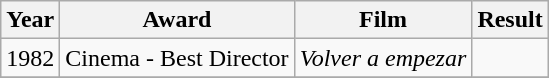<table class="wikitable sortable">
<tr>
<th>Year</th>
<th>Award</th>
<th>Film</th>
<th>Result</th>
</tr>
<tr>
<td>1982</td>
<td>Cinema - Best Director</td>
<td><em>Volver a empezar</em></td>
<td></td>
</tr>
<tr>
</tr>
</table>
